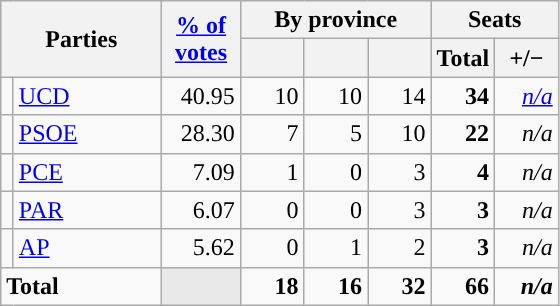<table class="wikitable" style="text-align:right;">
<tr>
<th rowspan="2" colspan="2" width="100">Parties</th>
<th rowspan="2" width="45"><a href='#'>% of<br>votes</a></th>
<th colspan="3">By province</th>
<th colspan="2">Seats</th>
</tr>
<tr>
<th width="35"><a href='#'></a></th>
<th width="35"><a href='#'></a></th>
<th width="35"><a href='#'></a></th>
<th width="35">Total</th>
<th width="35">+/−</th>
</tr>
<tr>
<td width="1" style="color:inherit;background:"></td>
<td align="left"><a href='#'>UCD</a></td>
<td>40.95</td>
<td>10</td>
<td>10</td>
<td>14</td>
<td><strong>34</strong></td>
<td><em><a href='#'>n/a</a></em></td>
</tr>
<tr>
<td style="color:inherit;background:"></td>
<td align="left"><a href='#'>PSOE</a></td>
<td>28.30</td>
<td>7</td>
<td>5</td>
<td>10</td>
<td><strong>22</strong></td>
<td><em>n/a</em></td>
</tr>
<tr>
<td style="color:inherit;background:"></td>
<td align="left"><a href='#'>PCE</a></td>
<td>7.09</td>
<td>1</td>
<td>0</td>
<td>3</td>
<td><strong>4</strong></td>
<td><em>n/a</em></td>
</tr>
<tr>
<td style="color:inherit;background:"></td>
<td align="left"><a href='#'>PAR</a></td>
<td>6.07</td>
<td>0</td>
<td>0</td>
<td>3</td>
<td><strong>3</strong></td>
<td><em>n/a</em></td>
</tr>
<tr>
<td style="color:inherit;background:"></td>
<td align="left"><a href='#'>AP</a></td>
<td>5.62</td>
<td>0</td>
<td>1</td>
<td>2</td>
<td><strong>3</strong></td>
<td><em>n/a</em></td>
</tr>
<tr style="font-weight:bold;">
<td align="left" colspan="2">Total</td>
<td style="color:inherit;background:#E9E9E9"></td>
<td>18</td>
<td>16</td>
<td>32</td>
<td>66</td>
<td><em>n/a</em></td>
</tr>
</table>
